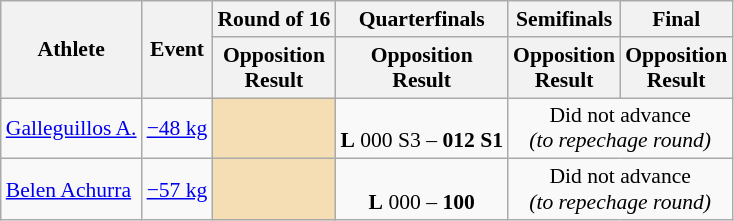<table class="wikitable" style="font-size:90%">
<tr>
<th rowspan="2">Athlete</th>
<th rowspan="2">Event</th>
<th>Round of 16</th>
<th>Quarterfinals</th>
<th>Semifinals</th>
<th>Final</th>
</tr>
<tr>
<th>Opposition<br>Result</th>
<th>Opposition<br>Result</th>
<th>Opposition<br>Result</th>
<th>Opposition<br>Result</th>
</tr>
<tr>
<td><a href='#'>Galleguillos A.</a></td>
<td><a href='#'>−48 kg</a></td>
<td align="center" bgcolor=wheat></td>
<td align=center><br><strong>L</strong> 000 S3 – <strong>012 S1</strong></td>
<td align=center colspan="5">Did not advance<br><em>(to repechage round)</em></td>
</tr>
<tr>
<td><a href='#'>Belen Achurra</a></td>
<td><a href='#'>−57 kg</a></td>
<td align="center" bgcolor=wheat></td>
<td align=center><br><strong>L</strong> 000 – <strong>100</strong></td>
<td align=center colspan="5">Did not advance<br><em>(to repechage round)</em></td>
</tr>
</table>
